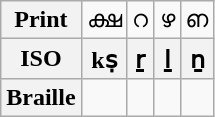<table class="wikitable Unicode" style="text-align:center;">
<tr>
<th>Print</th>
<td>ക്ഷ</td>
<td>റ</td>
<td>ഴ</td>
<td>ഩ</td>
</tr>
<tr>
<th>ISO</th>
<th>kṣ</th>
<th>ṟ</th>
<th>ḻ</th>
<th>ṉ</th>
</tr>
<tr>
<th>Braille</th>
<td></td>
<td></td>
<td></td>
<td></td>
</tr>
</table>
